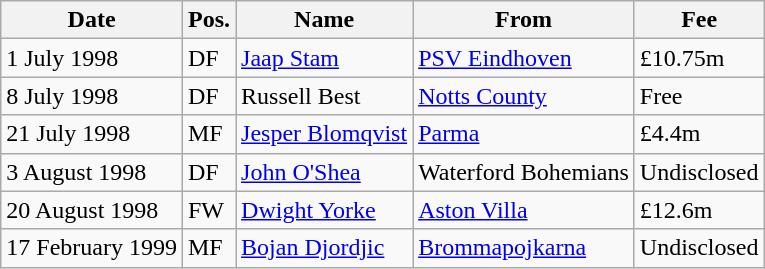<table class="wikitable">
<tr>
<th>Date</th>
<th>Pos.</th>
<th>Name</th>
<th>From</th>
<th>Fee</th>
</tr>
<tr>
<td>1 July 1998</td>
<td>DF</td>
<td> <a href='#'>Jaap Stam</a></td>
<td> <a href='#'>PSV Eindhoven</a></td>
<td>£10.75m</td>
</tr>
<tr>
<td>8 July 1998</td>
<td>DF</td>
<td> Russell Best</td>
<td> <a href='#'>Notts County</a></td>
<td>Free</td>
</tr>
<tr>
<td>21 July 1998</td>
<td>MF</td>
<td> <a href='#'>Jesper Blomqvist</a></td>
<td> <a href='#'>Parma</a></td>
<td>£4.4m</td>
</tr>
<tr>
<td>3 August 1998</td>
<td>DF</td>
<td> <a href='#'>John O'Shea</a></td>
<td> Waterford Bohemians</td>
<td>Undisclosed</td>
</tr>
<tr>
<td>20 August 1998</td>
<td>FW</td>
<td> <a href='#'>Dwight Yorke</a></td>
<td> <a href='#'>Aston Villa</a></td>
<td>£12.6m</td>
</tr>
<tr>
<td>17 February 1999</td>
<td>MF</td>
<td> <a href='#'>Bojan Djordjic</a></td>
<td> <a href='#'>Brommapojkarna</a></td>
<td>Undisclosed</td>
</tr>
</table>
